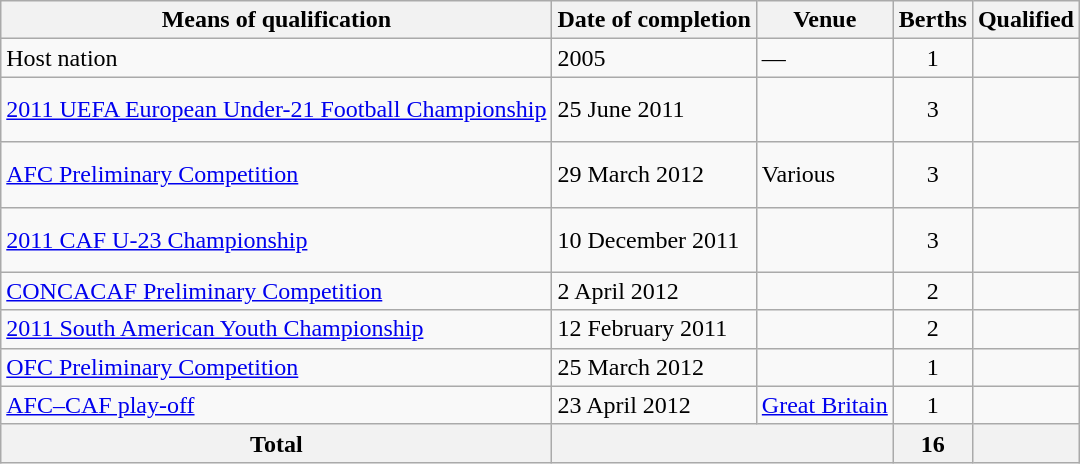<table class="wikitable">
<tr>
<th>Means of qualification</th>
<th>Date of completion</th>
<th>Venue</th>
<th>Berths</th>
<th>Qualified</th>
</tr>
<tr>
<td>Host nation</td>
<td>2005</td>
<td>—</td>
<td align="center">1</td>
<td></td>
</tr>
<tr>
<td><a href='#'>2011 UEFA European Under-21 Football Championship</a></td>
<td>25 June 2011</td>
<td></td>
<td align="center">3</td>
<td><br><br></td>
</tr>
<tr>
<td><a href='#'>AFC Preliminary Competition</a></td>
<td>29 March 2012</td>
<td>Various<br></td>
<td align="center">3</td>
<td><br><br></td>
</tr>
<tr>
<td><a href='#'>2011 CAF U-23 Championship</a></td>
<td>10 December 2011</td>
<td></td>
<td align="center">3</td>
<td><br><br></td>
</tr>
<tr>
<td><a href='#'>CONCACAF Preliminary Competition</a></td>
<td>2 April 2012</td>
<td></td>
<td align="center">2</td>
<td><br></td>
</tr>
<tr>
<td><a href='#'>2011 South American Youth Championship</a></td>
<td>12 February 2011</td>
<td></td>
<td align="center">2</td>
<td><br></td>
</tr>
<tr>
<td><a href='#'>OFC Preliminary Competition</a></td>
<td>25 March 2012</td>
<td></td>
<td align="center">1</td>
<td></td>
</tr>
<tr>
<td><a href='#'>AFC–CAF play-off</a></td>
<td>23 April 2012</td>
<td> <a href='#'>Great Britain</a></td>
<td align="center">1</td>
<td></td>
</tr>
<tr>
<th>Total</th>
<th colspan="2"></th>
<th>16</th>
<th></th>
</tr>
</table>
